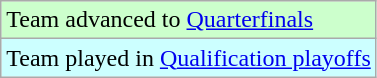<table class="wikitable">
<tr style="width:10px; background:#ccffcc;">
<td>Team advanced to <a href='#'>Quarterfinals</a></td>
</tr>
<tr style="width:10px; background:#ccffff;">
<td>Team played in <a href='#'>Qualification playoffs</a></td>
</tr>
</table>
